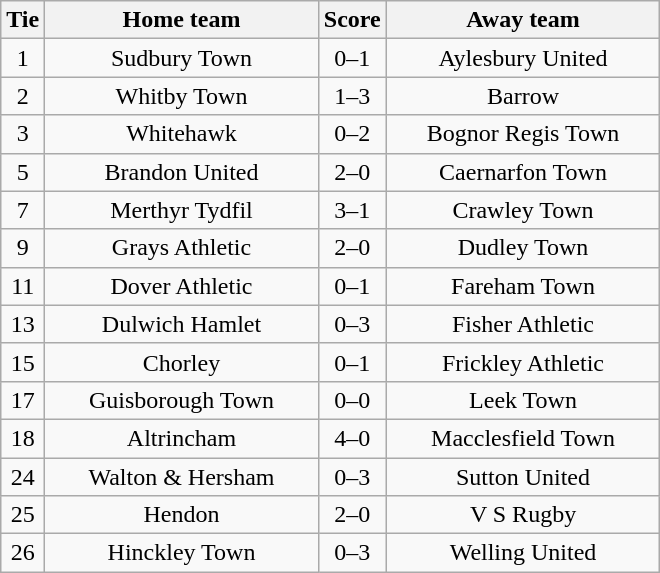<table class="wikitable" style="text-align:center;">
<tr>
<th width=20>Tie</th>
<th width=175>Home team</th>
<th width=20>Score</th>
<th width=175>Away team</th>
</tr>
<tr>
<td>1</td>
<td>Sudbury Town</td>
<td>0–1</td>
<td>Aylesbury United</td>
</tr>
<tr>
<td>2</td>
<td>Whitby Town</td>
<td>1–3</td>
<td>Barrow</td>
</tr>
<tr>
<td>3</td>
<td>Whitehawk</td>
<td>0–2</td>
<td>Bognor Regis Town</td>
</tr>
<tr>
<td>5</td>
<td>Brandon United</td>
<td>2–0</td>
<td>Caernarfon Town</td>
</tr>
<tr>
<td>7</td>
<td>Merthyr Tydfil</td>
<td>3–1</td>
<td>Crawley Town</td>
</tr>
<tr>
<td>9</td>
<td>Grays Athletic</td>
<td>2–0</td>
<td>Dudley Town</td>
</tr>
<tr>
<td>11</td>
<td>Dover Athletic</td>
<td>0–1</td>
<td>Fareham Town</td>
</tr>
<tr>
<td>13</td>
<td>Dulwich Hamlet</td>
<td>0–3</td>
<td>Fisher Athletic</td>
</tr>
<tr>
<td>15</td>
<td>Chorley</td>
<td>0–1</td>
<td>Frickley Athletic</td>
</tr>
<tr>
<td>17</td>
<td>Guisborough Town</td>
<td>0–0</td>
<td>Leek Town</td>
</tr>
<tr>
<td>18</td>
<td>Altrincham</td>
<td>4–0</td>
<td>Macclesfield Town</td>
</tr>
<tr>
<td>24</td>
<td>Walton & Hersham</td>
<td>0–3</td>
<td>Sutton United</td>
</tr>
<tr>
<td>25</td>
<td>Hendon</td>
<td>2–0</td>
<td>V S Rugby</td>
</tr>
<tr>
<td>26</td>
<td>Hinckley Town</td>
<td>0–3</td>
<td>Welling United</td>
</tr>
</table>
